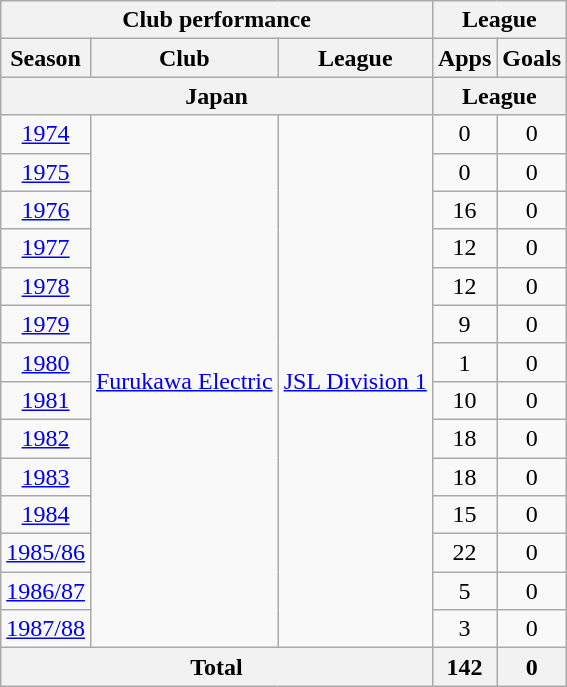<table class="wikitable" style="text-align:center;">
<tr>
<th colspan=3>Club performance</th>
<th colspan=2>League</th>
</tr>
<tr>
<th>Season</th>
<th>Club</th>
<th>League</th>
<th>Apps</th>
<th>Goals</th>
</tr>
<tr>
<th colspan=3>Japan</th>
<th colspan=2>League</th>
</tr>
<tr>
<td><a href='#'>1974</a></td>
<td rowspan="14"><a href='#'>Furukawa Electric</a></td>
<td rowspan="14"><a href='#'>JSL Division 1</a></td>
<td>0</td>
<td>0</td>
</tr>
<tr>
<td><a href='#'>1975</a></td>
<td>0</td>
<td>0</td>
</tr>
<tr>
<td><a href='#'>1976</a></td>
<td>16</td>
<td>0</td>
</tr>
<tr>
<td><a href='#'>1977</a></td>
<td>12</td>
<td>0</td>
</tr>
<tr>
<td><a href='#'>1978</a></td>
<td>12</td>
<td>0</td>
</tr>
<tr>
<td><a href='#'>1979</a></td>
<td>9</td>
<td>0</td>
</tr>
<tr>
<td><a href='#'>1980</a></td>
<td>1</td>
<td>0</td>
</tr>
<tr>
<td><a href='#'>1981</a></td>
<td>10</td>
<td>0</td>
</tr>
<tr>
<td><a href='#'>1982</a></td>
<td>18</td>
<td>0</td>
</tr>
<tr>
<td><a href='#'>1983</a></td>
<td>18</td>
<td>0</td>
</tr>
<tr>
<td><a href='#'>1984</a></td>
<td>15</td>
<td>0</td>
</tr>
<tr>
<td><a href='#'>1985/86</a></td>
<td>22</td>
<td>0</td>
</tr>
<tr>
<td><a href='#'>1986/87</a></td>
<td>5</td>
<td>0</td>
</tr>
<tr>
<td><a href='#'>1987/88</a></td>
<td>3</td>
<td>0</td>
</tr>
<tr>
<th colspan=3>Total</th>
<th>142</th>
<th>0</th>
</tr>
</table>
